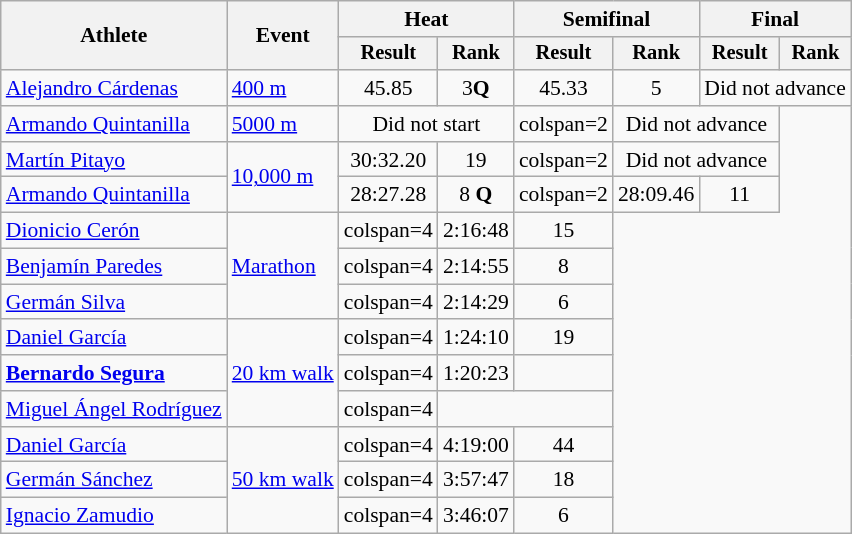<table class="wikitable" style="font-size:90%">
<tr>
<th rowspan="2">Athlete</th>
<th rowspan="2">Event</th>
<th colspan="2">Heat</th>
<th colspan="2">Semifinal</th>
<th colspan="2">Final</th>
</tr>
<tr style="font-size:95%">
<th>Result</th>
<th>Rank</th>
<th>Result</th>
<th>Rank</th>
<th>Result</th>
<th>Rank</th>
</tr>
<tr align=center>
<td align=left><a href='#'>Alejandro Cárdenas</a></td>
<td align=left><a href='#'>400 m</a></td>
<td>45.85</td>
<td>3<strong>Q</strong></td>
<td>45.33</td>
<td>5</td>
<td colspan=2>Did not advance</td>
</tr>
<tr align=center>
<td align=left><a href='#'>Armando Quintanilla</a></td>
<td align=left><a href='#'>5000 m</a></td>
<td colspan=2>Did not start</td>
<td>colspan=2 </td>
<td colspan=2>Did not advance</td>
</tr>
<tr align=center>
<td align=left><a href='#'>Martín Pitayo</a></td>
<td align=left rowspan=2><a href='#'>10,000 m</a></td>
<td>30:32.20</td>
<td>19</td>
<td>colspan=2 </td>
<td colspan=2>Did not advance</td>
</tr>
<tr align=center>
<td align=left><a href='#'>Armando Quintanilla</a></td>
<td>28:27.28</td>
<td>8 <strong>Q</strong></td>
<td>colspan=2 </td>
<td>28:09.46</td>
<td>11</td>
</tr>
<tr align=center>
<td align=left><a href='#'>Dionicio Cerón</a></td>
<td align=left rowspan=3><a href='#'>Marathon</a></td>
<td>colspan=4 </td>
<td>2:16:48</td>
<td>15</td>
</tr>
<tr align=center>
<td align=left><a href='#'>Benjamín Paredes</a></td>
<td>colspan=4 </td>
<td>2:14:55</td>
<td>8</td>
</tr>
<tr align=center>
<td align=left><a href='#'>Germán Silva</a></td>
<td>colspan=4 </td>
<td>2:14:29</td>
<td>6</td>
</tr>
<tr align=center>
<td align=left><a href='#'>Daniel García</a></td>
<td align=left rowspan=3><a href='#'>20 km walk</a></td>
<td>colspan=4 </td>
<td>1:24:10</td>
<td>19</td>
</tr>
<tr align=center>
<td align=left><strong><a href='#'>Bernardo Segura</a></strong></td>
<td>colspan=4 </td>
<td>1:20:23</td>
<td></td>
</tr>
<tr align=center>
<td align=left><a href='#'>Miguel Ángel Rodríguez</a></td>
<td>colspan=4 </td>
<td colspan=2></td>
</tr>
<tr align=center>
<td align=left><a href='#'>Daniel García</a></td>
<td rowspan="3" align="left"><a href='#'>50 km walk</a></td>
<td>colspan=4 </td>
<td>4:19:00</td>
<td>44</td>
</tr>
<tr align=center>
<td align=left><a href='#'>Germán Sánchez</a></td>
<td>colspan=4 </td>
<td>3:57:47</td>
<td>18</td>
</tr>
<tr align=center>
<td align=left><a href='#'>Ignacio Zamudio</a></td>
<td>colspan=4 </td>
<td>3:46:07</td>
<td>6</td>
</tr>
</table>
